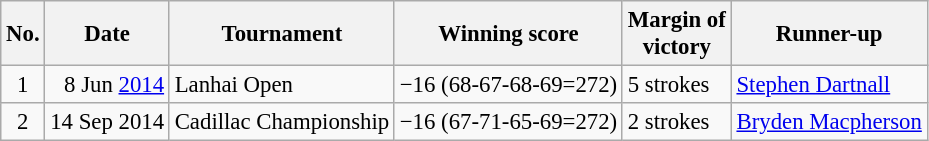<table class="wikitable" style="font-size:95%;">
<tr>
<th>No.</th>
<th>Date</th>
<th>Tournament</th>
<th>Winning score</th>
<th>Margin of<br>victory</th>
<th>Runner-up</th>
</tr>
<tr>
<td align=center>1</td>
<td align=right>8 Jun <a href='#'>2014</a></td>
<td>Lanhai Open</td>
<td>−16 (68-67-68-69=272)</td>
<td>5 strokes</td>
<td> <a href='#'>Stephen Dartnall</a></td>
</tr>
<tr>
<td align=center>2</td>
<td align=right>14 Sep 2014</td>
<td>Cadillac Championship</td>
<td>−16 (67-71-65-69=272)</td>
<td>2 strokes</td>
<td> <a href='#'>Bryden Macpherson</a></td>
</tr>
</table>
